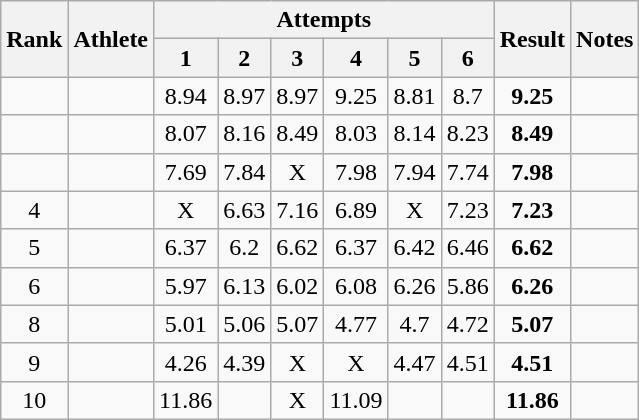<table class='wikitable'>
<tr>
<th rowspan=2>Rank</th>
<th rowspan=2>Athlete</th>
<th colspan=6>Attempts</th>
<th rowspan=2>Result</th>
<th rowspan=2>Notes</th>
</tr>
<tr>
<th>1</th>
<th>2</th>
<th>3</th>
<th>4</th>
<th>5</th>
<th>6</th>
</tr>
<tr align=center>
<td></td>
<td align=left></td>
<td>8.94</td>
<td>8.97</td>
<td>8.97</td>
<td>9.25</td>
<td>8.81</td>
<td>8.7</td>
<td><strong> 9.25 </strong></td>
<td></td>
</tr>
<tr align=center>
<td></td>
<td align=left></td>
<td>8.07</td>
<td>8.16</td>
<td>8.49</td>
<td>8.03</td>
<td>8.14</td>
<td>8.23</td>
<td><strong> 8.49 </strong></td>
<td></td>
</tr>
<tr align=center>
<td></td>
<td align=left></td>
<td>7.69</td>
<td>7.84</td>
<td>X</td>
<td>7.98</td>
<td>7.94</td>
<td>7.74</td>
<td><strong> 7.98 </strong></td>
<td></td>
</tr>
<tr align=center>
<td>4</td>
<td align=left></td>
<td>X</td>
<td>6.63</td>
<td>7.16</td>
<td>6.89</td>
<td>X</td>
<td>7.23</td>
<td><strong> 7.23  </strong></td>
<td></td>
</tr>
<tr align=center>
<td>5</td>
<td align=left></td>
<td>6.37</td>
<td>6.2</td>
<td>6.62</td>
<td>6.37</td>
<td>6.42</td>
<td>6.46</td>
<td><strong> 6.62  </strong></td>
<td></td>
</tr>
<tr align=center>
<td>6</td>
<td align=left></td>
<td>5.97</td>
<td>6.13</td>
<td>6.02</td>
<td>6.08</td>
<td>6.26</td>
<td>5.86</td>
<td><strong> 6.26 </strong></td>
<td></td>
</tr>
<tr align=center>
<td>8</td>
<td align=left></td>
<td>5.01</td>
<td>5.06</td>
<td>5.07</td>
<td>4.77</td>
<td>4.7</td>
<td>4.72</td>
<td><strong> 5.07  </strong></td>
<td></td>
</tr>
<tr align=center>
<td>9</td>
<td align=left></td>
<td>4.26</td>
<td>4.39</td>
<td>X</td>
<td>X</td>
<td>4.47</td>
<td>4.51</td>
<td><strong> 4.51 </strong></td>
<td></td>
</tr>
<tr align=center>
<td>10</td>
<td align=left></td>
<td>11.86</td>
<td></td>
<td>X</td>
<td>11.09</td>
<td></td>
<td></td>
<td><strong> 11.86 </strong></td>
<td></td>
</tr>
</table>
